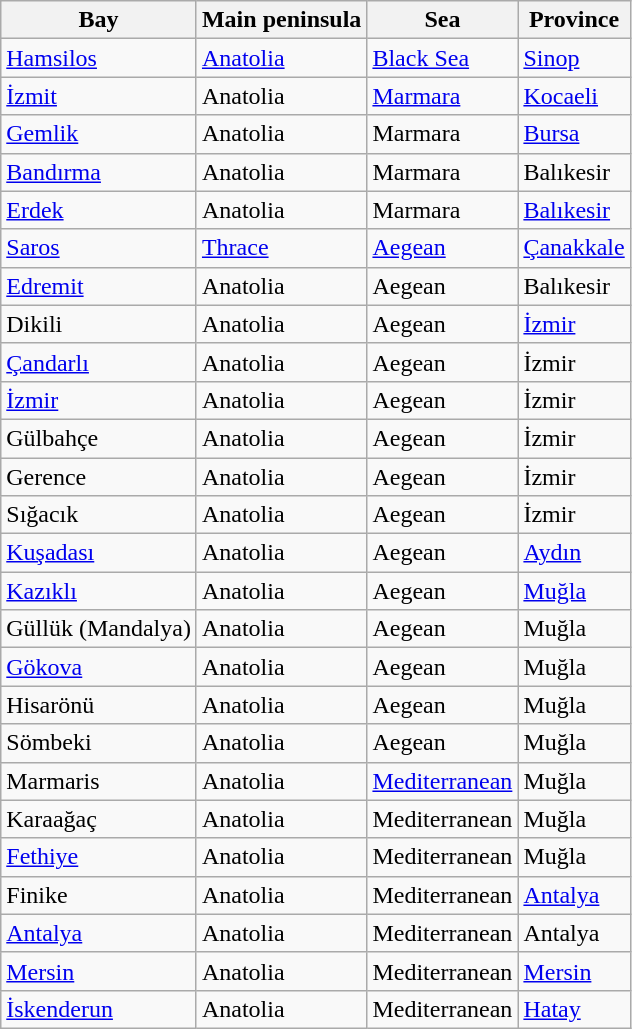<table class="sortable wikitable">
<tr>
<th>Bay</th>
<th>Main peninsula</th>
<th>Sea</th>
<th>Province</th>
</tr>
<tr>
<td><a href='#'>Hamsilos</a></td>
<td><a href='#'>Anatolia</a></td>
<td><a href='#'>Black Sea</a></td>
<td><a href='#'>Sinop</a></td>
</tr>
<tr>
<td><a href='#'>İzmit</a></td>
<td>Anatolia</td>
<td><a href='#'>Marmara</a></td>
<td><a href='#'>Kocaeli</a></td>
</tr>
<tr>
<td><a href='#'>Gemlik</a></td>
<td>Anatolia</td>
<td>Marmara</td>
<td><a href='#'>Bursa</a></td>
</tr>
<tr>
<td><a href='#'>Bandırma</a></td>
<td>Anatolia</td>
<td>Marmara</td>
<td Balıkesir Province>Balıkesir</td>
</tr>
<tr>
<td><a href='#'>Erdek</a></td>
<td>Anatolia</td>
<td>Marmara</td>
<td><a href='#'>Balıkesir</a></td>
</tr>
<tr>
<td><a href='#'>Saros</a></td>
<td><a href='#'>Thrace</a></td>
<td><a href='#'>Aegean</a></td>
<td><a href='#'>Çanakkale</a></td>
</tr>
<tr>
<td><a href='#'>Edremit</a></td>
<td>Anatolia</td>
<td>Aegean</td>
<td>Balıkesir</td>
</tr>
<tr>
<td>Dikili</td>
<td>Anatolia</td>
<td>Aegean</td>
<td><a href='#'>İzmir</a></td>
</tr>
<tr>
<td><a href='#'>Çandarlı</a></td>
<td>Anatolia</td>
<td>Aegean</td>
<td>İzmir</td>
</tr>
<tr>
<td><a href='#'>İzmir</a></td>
<td>Anatolia</td>
<td>Aegean</td>
<td>İzmir</td>
</tr>
<tr>
<td>Gülbahçe</td>
<td>Anatolia</td>
<td>Aegean</td>
<td>İzmir</td>
</tr>
<tr>
<td>Gerence</td>
<td>Anatolia</td>
<td>Aegean</td>
<td>İzmir</td>
</tr>
<tr>
<td>Sığacık</td>
<td>Anatolia</td>
<td>Aegean</td>
<td>İzmir</td>
</tr>
<tr>
<td><a href='#'>Kuşadası</a></td>
<td>Anatolia</td>
<td>Aegean</td>
<td><a href='#'>Aydın</a></td>
</tr>
<tr>
<td><a href='#'>Kazıklı</a></td>
<td>Anatolia</td>
<td>Aegean</td>
<td><a href='#'>Muğla</a></td>
</tr>
<tr>
<td>Güllük (Mandalya)</td>
<td>Anatolia</td>
<td>Aegean</td>
<td>Muğla</td>
</tr>
<tr>
<td><a href='#'>Gökova</a></td>
<td>Anatolia</td>
<td>Aegean</td>
<td>Muğla</td>
</tr>
<tr>
<td>Hisarönü</td>
<td>Anatolia</td>
<td>Aegean</td>
<td>Muğla</td>
</tr>
<tr>
<td>Sömbeki</td>
<td>Anatolia</td>
<td>Aegean</td>
<td>Muğla</td>
</tr>
<tr>
<td>Marmaris</td>
<td>Anatolia</td>
<td><a href='#'>Mediterranean</a></td>
<td>Muğla</td>
</tr>
<tr>
<td>Karaağaç</td>
<td>Anatolia</td>
<td>Mediterranean</td>
<td>Muğla</td>
</tr>
<tr>
<td><a href='#'>Fethiye</a></td>
<td>Anatolia</td>
<td>Mediterranean</td>
<td>Muğla</td>
</tr>
<tr>
<td>Finike</td>
<td>Anatolia</td>
<td>Mediterranean</td>
<td><a href='#'>Antalya</a></td>
</tr>
<tr>
<td><a href='#'>Antalya</a></td>
<td>Anatolia</td>
<td>Mediterranean</td>
<td>Antalya</td>
</tr>
<tr>
<td><a href='#'>Mersin</a></td>
<td>Anatolia</td>
<td>Mediterranean</td>
<td><a href='#'>Mersin</a></td>
</tr>
<tr>
<td><a href='#'>İskenderun</a></td>
<td>Anatolia</td>
<td>Mediterranean</td>
<td><a href='#'>Hatay</a></td>
</tr>
</table>
